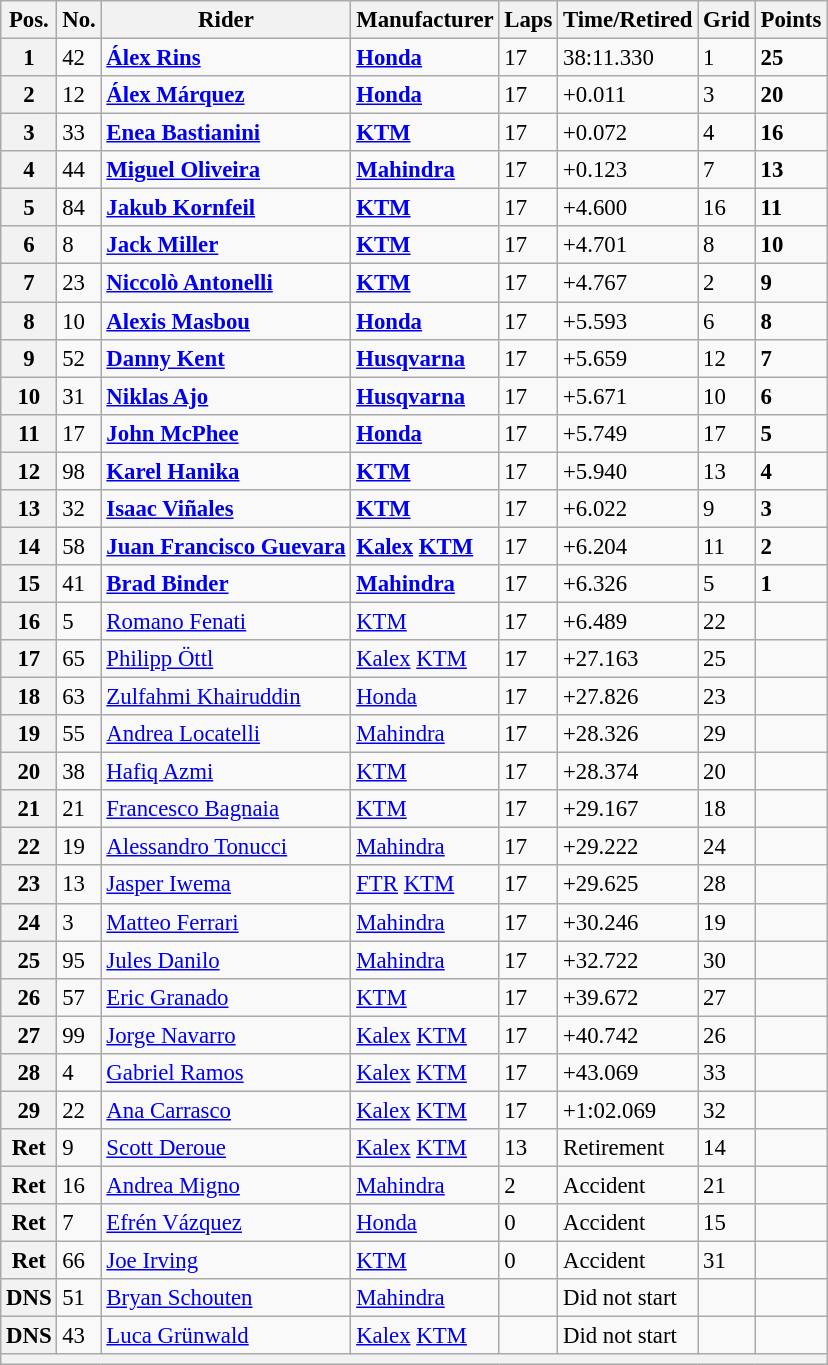<table class="wikitable" style="font-size: 95%;">
<tr>
<th>Pos.</th>
<th>No.</th>
<th>Rider</th>
<th>Manufacturer</th>
<th>Laps</th>
<th>Time/Retired</th>
<th>Grid</th>
<th>Points</th>
</tr>
<tr>
<th>1</th>
<td>42</td>
<td> <strong><a href='#'>Álex Rins</a></strong></td>
<td><strong><a href='#'>Honda</a></strong></td>
<td>17</td>
<td>38:11.330</td>
<td>1</td>
<td><strong>25</strong></td>
</tr>
<tr>
<th>2</th>
<td>12</td>
<td> <strong><a href='#'>Álex Márquez</a></strong></td>
<td><strong><a href='#'>Honda</a></strong></td>
<td>17</td>
<td>+0.011</td>
<td>3</td>
<td><strong>20</strong></td>
</tr>
<tr>
<th>3</th>
<td>33</td>
<td> <strong><a href='#'>Enea Bastianini</a></strong></td>
<td><strong><a href='#'>KTM</a></strong></td>
<td>17</td>
<td>+0.072</td>
<td>4</td>
<td><strong>16</strong></td>
</tr>
<tr>
<th>4</th>
<td>44</td>
<td> <strong><a href='#'>Miguel Oliveira</a></strong></td>
<td><strong><a href='#'>Mahindra</a></strong></td>
<td>17</td>
<td>+0.123</td>
<td>7</td>
<td><strong>13</strong></td>
</tr>
<tr>
<th>5</th>
<td>84</td>
<td> <strong><a href='#'>Jakub Kornfeil</a></strong></td>
<td><strong><a href='#'>KTM</a></strong></td>
<td>17</td>
<td>+4.600</td>
<td>16</td>
<td><strong>11</strong></td>
</tr>
<tr>
<th>6</th>
<td>8</td>
<td> <strong><a href='#'>Jack Miller</a></strong></td>
<td><strong><a href='#'>KTM</a></strong></td>
<td>17</td>
<td>+4.701</td>
<td>8</td>
<td><strong>10</strong></td>
</tr>
<tr>
<th>7</th>
<td>23</td>
<td> <strong><a href='#'>Niccolò Antonelli</a></strong></td>
<td><strong><a href='#'>KTM</a></strong></td>
<td>17</td>
<td>+4.767</td>
<td>2</td>
<td><strong>9</strong></td>
</tr>
<tr>
<th>8</th>
<td>10</td>
<td> <strong><a href='#'>Alexis Masbou</a></strong></td>
<td><strong><a href='#'>Honda</a></strong></td>
<td>17</td>
<td>+5.593</td>
<td>6</td>
<td><strong>8</strong></td>
</tr>
<tr>
<th>9</th>
<td>52</td>
<td> <strong><a href='#'>Danny Kent</a></strong></td>
<td><strong><a href='#'>Husqvarna</a></strong></td>
<td>17</td>
<td>+5.659</td>
<td>12</td>
<td><strong>7</strong></td>
</tr>
<tr>
<th>10</th>
<td>31</td>
<td> <strong><a href='#'>Niklas Ajo</a></strong></td>
<td><strong><a href='#'>Husqvarna</a></strong></td>
<td>17</td>
<td>+5.671</td>
<td>10</td>
<td><strong>6</strong></td>
</tr>
<tr>
<th>11</th>
<td>17</td>
<td> <strong><a href='#'>John McPhee</a></strong></td>
<td><strong><a href='#'>Honda</a></strong></td>
<td>17</td>
<td>+5.749</td>
<td>17</td>
<td><strong>5</strong></td>
</tr>
<tr>
<th>12</th>
<td>98</td>
<td> <strong><a href='#'>Karel Hanika</a></strong></td>
<td><strong><a href='#'>KTM</a></strong></td>
<td>17</td>
<td>+5.940</td>
<td>13</td>
<td><strong>4</strong></td>
</tr>
<tr>
<th>13</th>
<td>32</td>
<td> <strong><a href='#'>Isaac Viñales</a></strong></td>
<td><strong><a href='#'>KTM</a></strong></td>
<td>17</td>
<td>+6.022</td>
<td>9</td>
<td><strong>3</strong></td>
</tr>
<tr>
<th>14</th>
<td>58</td>
<td> <strong><a href='#'>Juan Francisco Guevara</a></strong></td>
<td><strong><a href='#'>Kalex</a> <a href='#'>KTM</a></strong></td>
<td>17</td>
<td>+6.204</td>
<td>11</td>
<td><strong>2</strong></td>
</tr>
<tr>
<th>15</th>
<td>41</td>
<td> <strong><a href='#'>Brad Binder</a></strong></td>
<td><strong><a href='#'>Mahindra</a></strong></td>
<td>17</td>
<td>+6.326</td>
<td>5</td>
<td><strong>1</strong></td>
</tr>
<tr>
<th>16</th>
<td>5</td>
<td> <a href='#'>Romano Fenati</a></td>
<td><a href='#'>KTM</a></td>
<td>17</td>
<td>+6.489</td>
<td>22</td>
<td></td>
</tr>
<tr>
<th>17</th>
<td>65</td>
<td> <a href='#'>Philipp Öttl</a></td>
<td><a href='#'>Kalex</a> <a href='#'>KTM</a></td>
<td>17</td>
<td>+27.163</td>
<td>25</td>
<td></td>
</tr>
<tr>
<th>18</th>
<td>63</td>
<td> <a href='#'>Zulfahmi Khairuddin</a></td>
<td><a href='#'>Honda</a></td>
<td>17</td>
<td>+27.826</td>
<td>23</td>
<td></td>
</tr>
<tr>
<th>19</th>
<td>55</td>
<td> <a href='#'>Andrea Locatelli</a></td>
<td><a href='#'>Mahindra</a></td>
<td>17</td>
<td>+28.326</td>
<td>29</td>
<td></td>
</tr>
<tr>
<th>20</th>
<td>38</td>
<td> <a href='#'>Hafiq Azmi</a></td>
<td><a href='#'>KTM</a></td>
<td>17</td>
<td>+28.374</td>
<td>20</td>
<td></td>
</tr>
<tr>
<th>21</th>
<td>21</td>
<td> <a href='#'>Francesco Bagnaia</a></td>
<td><a href='#'>KTM</a></td>
<td>17</td>
<td>+29.167</td>
<td>18</td>
<td></td>
</tr>
<tr>
<th>22</th>
<td>19</td>
<td> <a href='#'>Alessandro Tonucci</a></td>
<td><a href='#'>Mahindra</a></td>
<td>17</td>
<td>+29.222</td>
<td>24</td>
<td></td>
</tr>
<tr>
<th>23</th>
<td>13</td>
<td> <a href='#'>Jasper Iwema</a></td>
<td><a href='#'>FTR</a> <a href='#'>KTM</a></td>
<td>17</td>
<td>+29.625</td>
<td>28</td>
<td></td>
</tr>
<tr>
<th>24</th>
<td>3</td>
<td> <a href='#'>Matteo Ferrari</a></td>
<td><a href='#'>Mahindra</a></td>
<td>17</td>
<td>+30.246</td>
<td>19</td>
<td></td>
</tr>
<tr>
<th>25</th>
<td>95</td>
<td> <a href='#'>Jules Danilo</a></td>
<td><a href='#'>Mahindra</a></td>
<td>17</td>
<td>+32.722</td>
<td>30</td>
<td></td>
</tr>
<tr>
<th>26</th>
<td>57</td>
<td> <a href='#'>Eric Granado</a></td>
<td><a href='#'>KTM</a></td>
<td>17</td>
<td>+39.672</td>
<td>27</td>
<td></td>
</tr>
<tr>
<th>27</th>
<td>99</td>
<td> <a href='#'>Jorge Navarro</a></td>
<td><a href='#'>Kalex</a> <a href='#'>KTM</a></td>
<td>17</td>
<td>+40.742</td>
<td>26</td>
<td></td>
</tr>
<tr>
<th>28</th>
<td>4</td>
<td> <a href='#'>Gabriel Ramos</a></td>
<td><a href='#'>Kalex</a> <a href='#'>KTM</a></td>
<td>17</td>
<td>+43.069</td>
<td>33</td>
<td></td>
</tr>
<tr>
<th>29</th>
<td>22</td>
<td> <a href='#'>Ana Carrasco</a></td>
<td><a href='#'>Kalex</a> <a href='#'>KTM</a></td>
<td>17</td>
<td>+1:02.069</td>
<td>32</td>
<td></td>
</tr>
<tr>
<th>Ret</th>
<td>9</td>
<td> <a href='#'>Scott Deroue</a></td>
<td><a href='#'>Kalex</a> <a href='#'>KTM</a></td>
<td>13</td>
<td>Retirement</td>
<td>14</td>
<td></td>
</tr>
<tr>
<th>Ret</th>
<td>16</td>
<td> <a href='#'>Andrea Migno</a></td>
<td><a href='#'>Mahindra</a></td>
<td>2</td>
<td>Accident</td>
<td>21</td>
<td></td>
</tr>
<tr>
<th>Ret</th>
<td>7</td>
<td> <a href='#'>Efrén Vázquez</a></td>
<td><a href='#'>Honda</a></td>
<td>0</td>
<td>Accident</td>
<td>15</td>
<td></td>
</tr>
<tr>
<th>Ret</th>
<td>66</td>
<td> <a href='#'>Joe Irving</a></td>
<td><a href='#'>KTM</a></td>
<td>0</td>
<td>Accident</td>
<td>31</td>
<td></td>
</tr>
<tr>
<th>DNS</th>
<td>51</td>
<td> <a href='#'>Bryan Schouten</a></td>
<td><a href='#'>Mahindra</a></td>
<td></td>
<td>Did not start</td>
<td></td>
<td></td>
</tr>
<tr>
<th>DNS</th>
<td>43</td>
<td> <a href='#'>Luca Grünwald</a></td>
<td><a href='#'>Kalex</a> <a href='#'>KTM</a></td>
<td></td>
<td>Did not start</td>
<td></td>
<td></td>
</tr>
<tr>
<th colspan=8></th>
</tr>
</table>
